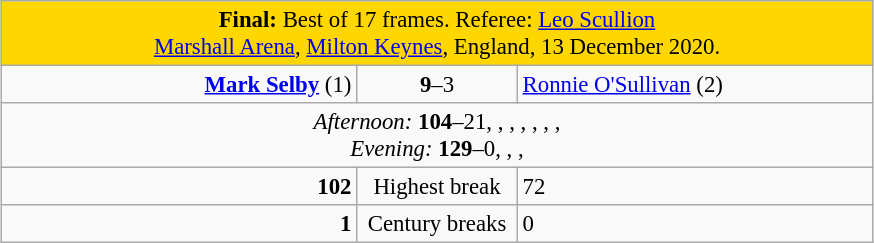<table class="wikitable" style="font-size: 95%; margin: 1em auto 1em auto;">
<tr>
<td colspan="3"  style="text-align:center; background:gold;"><strong>Final:</strong> Best of 17 frames. Referee: <a href='#'>Leo Scullion</a><br><a href='#'>Marshall Arena</a>, <a href='#'>Milton Keynes</a>, England, 13 December 2020.</td>
</tr>
<tr>
<td style="width:230px; text-align:right;"><strong><a href='#'>Mark Selby</a></strong> (1)<br></td>
<td style="width:100px; text-align:center;"><strong>9</strong>–3</td>
<td style="width:230px;"><a href='#'>Ronnie O'Sullivan</a> (2)<br></td>
</tr>
<tr>
<td colspan="3"  style="text-align:center; font-size:100%;"><em>Afternoon:</em> <strong>104</strong>–21, , , , , , ,  <br><em>Evening:</em> <strong>129</strong>–0, , , </td>
</tr>
<tr>
<td style="text-align:right;"><strong>102</strong></td>
<td style="text-align:center;">Highest break</td>
<td>72</td>
</tr>
<tr>
<td style="text-align:right;"><strong>1</strong></td>
<td style="text-align:center;">Century breaks</td>
<td>0</td>
</tr>
</table>
